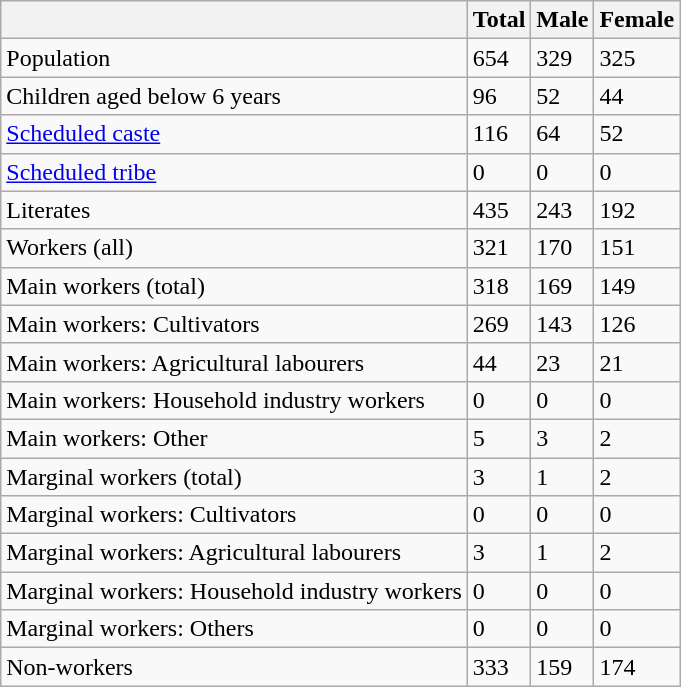<table class="wikitable sortable">
<tr>
<th></th>
<th>Total</th>
<th>Male</th>
<th>Female</th>
</tr>
<tr>
<td>Population</td>
<td>654</td>
<td>329</td>
<td>325</td>
</tr>
<tr>
<td>Children aged below 6 years</td>
<td>96</td>
<td>52</td>
<td>44</td>
</tr>
<tr>
<td><a href='#'>Scheduled caste</a></td>
<td>116</td>
<td>64</td>
<td>52</td>
</tr>
<tr>
<td><a href='#'>Scheduled tribe</a></td>
<td>0</td>
<td>0</td>
<td>0</td>
</tr>
<tr>
<td>Literates</td>
<td>435</td>
<td>243</td>
<td>192</td>
</tr>
<tr>
<td>Workers (all)</td>
<td>321</td>
<td>170</td>
<td>151</td>
</tr>
<tr>
<td>Main workers (total)</td>
<td>318</td>
<td>169</td>
<td>149</td>
</tr>
<tr>
<td>Main workers: Cultivators</td>
<td>269</td>
<td>143</td>
<td>126</td>
</tr>
<tr>
<td>Main workers: Agricultural labourers</td>
<td>44</td>
<td>23</td>
<td>21</td>
</tr>
<tr>
<td>Main workers: Household industry workers</td>
<td>0</td>
<td>0</td>
<td>0</td>
</tr>
<tr>
<td>Main workers: Other</td>
<td>5</td>
<td>3</td>
<td>2</td>
</tr>
<tr>
<td>Marginal workers (total)</td>
<td>3</td>
<td>1</td>
<td>2</td>
</tr>
<tr>
<td>Marginal workers: Cultivators</td>
<td>0</td>
<td>0</td>
<td>0</td>
</tr>
<tr>
<td>Marginal workers: Agricultural labourers</td>
<td>3</td>
<td>1</td>
<td>2</td>
</tr>
<tr>
<td>Marginal workers: Household industry workers</td>
<td>0</td>
<td>0</td>
<td>0</td>
</tr>
<tr>
<td>Marginal workers: Others</td>
<td>0</td>
<td>0</td>
<td>0</td>
</tr>
<tr>
<td>Non-workers</td>
<td>333</td>
<td>159</td>
<td>174</td>
</tr>
</table>
